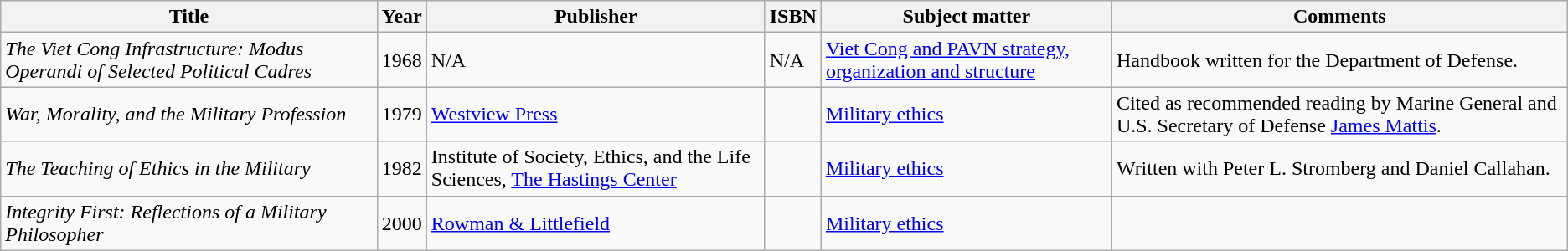<table class="wikitable sortable">
<tr>
<th>Title</th>
<th>Year</th>
<th>Publisher</th>
<th>ISBN</th>
<th>Subject matter</th>
<th>Comments</th>
</tr>
<tr>
<td><em>The Viet Cong Infrastructure: Modus Operandi of Selected Political Cadres</em></td>
<td>1968</td>
<td>N/A</td>
<td>N/A</td>
<td><a href='#'>Viet Cong and PAVN strategy, organization and structure</a></td>
<td>Handbook written for the Department of Defense.</td>
</tr>
<tr>
<td><em>War, Morality, and the Military Profession</em></td>
<td>1979</td>
<td><a href='#'>Westview Press</a></td>
<td></td>
<td><a href='#'>Military ethics</a></td>
<td>Cited as recommended reading by Marine General and U.S. Secretary of Defense <a href='#'>James Mattis</a>.</td>
</tr>
<tr>
<td><em>The Teaching of Ethics in the Military</em></td>
<td>1982</td>
<td>Institute of Society, Ethics, and the Life Sciences, <a href='#'>The Hastings Center</a></td>
<td></td>
<td><a href='#'>Military ethics</a></td>
<td>Written with Peter L. Stromberg and Daniel Callahan.</td>
</tr>
<tr>
<td><em>Integrity First: Reflections of a Military Philosopher</em></td>
<td>2000</td>
<td><a href='#'>Rowman & Littlefield</a></td>
<td></td>
<td><a href='#'>Military ethics</a></td>
<td></td>
</tr>
</table>
